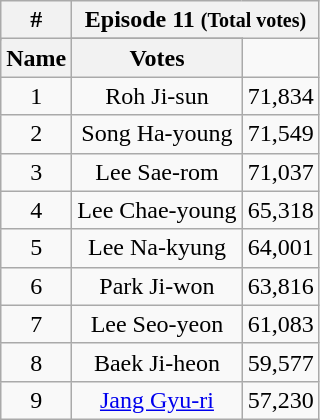<table class="wikitable sortable" style="text-align:center;">
<tr>
<th rowspan="2">#</th>
<th colspan="2">Episode 11 <small>(Total votes)</small></th>
</tr>
<tr>
</tr>
<tr>
<th>Name</th>
<th>Votes</th>
</tr>
<tr>
<td>1</td>
<td>Roh Ji-sun</td>
<td>71,834</td>
</tr>
<tr>
<td>2</td>
<td>Song Ha-young</td>
<td>71,549</td>
</tr>
<tr>
<td>3</td>
<td>Lee Sae-rom</td>
<td>71,037</td>
</tr>
<tr>
<td>4</td>
<td>Lee Chae-young</td>
<td>65,318</td>
</tr>
<tr>
<td>5</td>
<td>Lee Na-kyung</td>
<td>64,001</td>
</tr>
<tr>
<td>6</td>
<td>Park Ji-won</td>
<td>63,816</td>
</tr>
<tr>
<td>7</td>
<td>Lee Seo-yeon</td>
<td>61,083</td>
</tr>
<tr>
<td>8</td>
<td>Baek Ji-heon</td>
<td>59,577</td>
</tr>
<tr>
<td>9</td>
<td><a href='#'>Jang Gyu-ri</a></td>
<td>57,230</td>
</tr>
</table>
